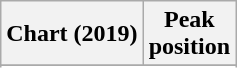<table class="wikitable sortable plainrowheaders" style="text-align:center">
<tr>
<th scope="col">Chart (2019)</th>
<th scope="col">Peak<br>position</th>
</tr>
<tr>
</tr>
<tr>
</tr>
<tr>
</tr>
</table>
